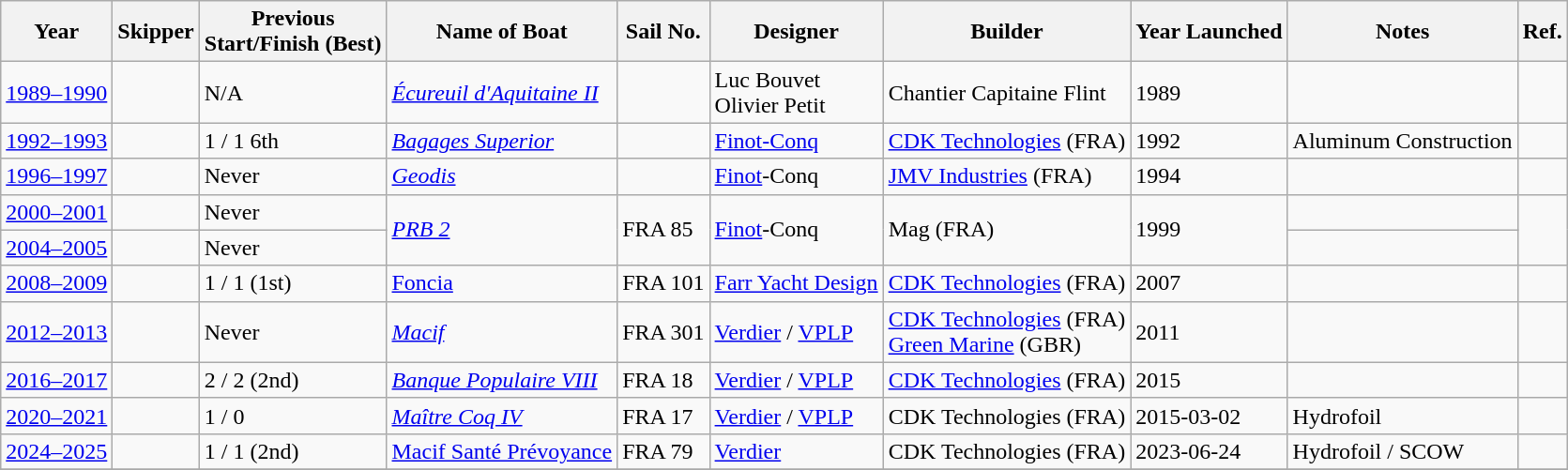<table class="wikitable sortable">
<tr>
<th>Year</th>
<th>Skipper</th>
<th>Previous<br> Start/Finish (Best)</th>
<th>Name of Boat</th>
<th>Sail No.</th>
<th>Designer</th>
<th>Builder</th>
<th>Year Launched</th>
<th>Notes</th>
<th>Ref.</th>
</tr>
<tr>
<td><a href='#'>1989–1990</a></td>
<td></td>
<td>N/A</td>
<td><em><a href='#'>Écureuil d'Aquitaine II</a></em></td>
<td></td>
<td>Luc Bouvet <br> Olivier Petit</td>
<td>Chantier Capitaine Flint</td>
<td>1989</td>
<td></td>
<td></td>
</tr>
<tr>
<td><a href='#'>1992–1993</a></td>
<td></td>
<td>1 / 1 6th</td>
<td><em><a href='#'>Bagages Superior</a></em></td>
<td></td>
<td><a href='#'>Finot-Conq</a></td>
<td><a href='#'>CDK Technologies</a> (FRA)</td>
<td>1992</td>
<td>Aluminum Construction</td>
<td></td>
</tr>
<tr>
<td><a href='#'>1996–1997</a></td>
<td></td>
<td>Never</td>
<td><em><a href='#'>Geodis</a></em></td>
<td></td>
<td><a href='#'>Finot</a>-Conq</td>
<td><a href='#'>JMV Industries</a> (FRA)</td>
<td>1994</td>
<td></td>
<td></td>
</tr>
<tr>
<td><a href='#'>2000–2001</a></td>
<td></td>
<td>Never</td>
<td rowspan=2><em><a href='#'>PRB 2</a></em></td>
<td rowspan=2>FRA 85</td>
<td rowspan=2><a href='#'>Finot</a>-Conq</td>
<td rowspan=2>Mag (FRA)</td>
<td rowspan=2>1999</td>
<td></td>
<td rowspan=2></td>
</tr>
<tr>
<td><a href='#'>2004–2005</a></td>
<td></td>
<td>Never</td>
</tr>
<tr>
<td><a href='#'>2008–2009</a></td>
<td></td>
<td>1 / 1 (1st)</td>
<td><a href='#'>Foncia</a></td>
<td>FRA 101</td>
<td><a href='#'>Farr Yacht Design</a></td>
<td><a href='#'>CDK Technologies</a> (FRA)</td>
<td>2007</td>
<td></td>
<td></td>
</tr>
<tr>
<td><a href='#'>2012–2013</a></td>
<td></td>
<td>Never</td>
<td><em><a href='#'>Macif</a></em></td>
<td>FRA 301</td>
<td><a href='#'>Verdier</a> / <a href='#'>VPLP</a></td>
<td><a href='#'>CDK Technologies</a> (FRA) <br> <a href='#'>Green Marine</a> (GBR)</td>
<td>2011</td>
<td></td>
<td></td>
</tr>
<tr>
<td><a href='#'>2016–2017</a></td>
<td></td>
<td>2 / 2 (2nd)</td>
<td><em><a href='#'>Banque Populaire VIII</a></em></td>
<td>FRA 18</td>
<td><a href='#'>Verdier</a> / <a href='#'>VPLP</a></td>
<td><a href='#'>CDK Technologies</a> (FRA)</td>
<td>2015</td>
<td></td>
<td></td>
</tr>
<tr>
<td><a href='#'>2020–2021</a></td>
<td></td>
<td>1 / 0</td>
<td><em><a href='#'>Maître Coq IV</a></em></td>
<td>FRA 17</td>
<td><a href='#'>Verdier</a> / <a href='#'>VPLP</a></td>
<td>CDK Technologies (FRA)</td>
<td>2015-03-02</td>
<td>Hydrofoil</td>
<td></td>
</tr>
<tr>
<td><a href='#'>2024–2025</a></td>
<td></td>
<td>1 / 1 (2nd)</td>
<td><a href='#'>Macif Santé Prévoyance</a></td>
<td>FRA 79</td>
<td><a href='#'>Verdier</a></td>
<td>CDK Technologies (FRA)</td>
<td>2023-06-24</td>
<td>Hydrofoil / SCOW</td>
<td></td>
</tr>
<tr>
</tr>
</table>
